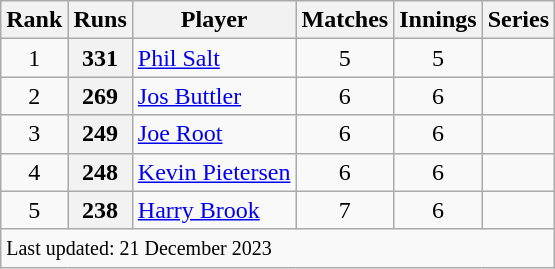<table class="wikitable plainrowheaders" style="text-align:center;">
<tr>
<th scope=col>Rank</th>
<th scope=col>Runs</th>
<th scope=col>Player</th>
<th scope=col>Matches</th>
<th scope=col>Innings</th>
<th scope=col>Series</th>
</tr>
<tr>
<td>1</td>
<th scope=row style="text-align:center;">331</th>
<td align=left><a href='#'>Phil Salt</a></td>
<td>5</td>
<td>5</td>
<td align=left></td>
</tr>
<tr>
<td>2</td>
<th scope=row style="text-align:center;">269</th>
<td align=left><a href='#'>Jos Buttler</a></td>
<td>6</td>
<td>6</td>
<td align=left></td>
</tr>
<tr>
<td>3</td>
<th scope=row style="text-align:center;">249</th>
<td align=left><a href='#'>Joe Root</a></td>
<td>6</td>
<td>6</td>
<td align=left></td>
</tr>
<tr>
<td>4</td>
<th scope=row style="text-align:center;">248</th>
<td align=left><a href='#'>Kevin Pietersen</a></td>
<td>6</td>
<td>6</td>
<td align=left></td>
</tr>
<tr>
<td>5</td>
<th scope=row style="text-align:center;">238</th>
<td align=left><a href='#'>Harry Brook</a></td>
<td>7</td>
<td>6</td>
<td align=left></td>
</tr>
<tr>
<td align=left colspan=6><small>Last updated: 21 December 2023</small></td>
</tr>
</table>
